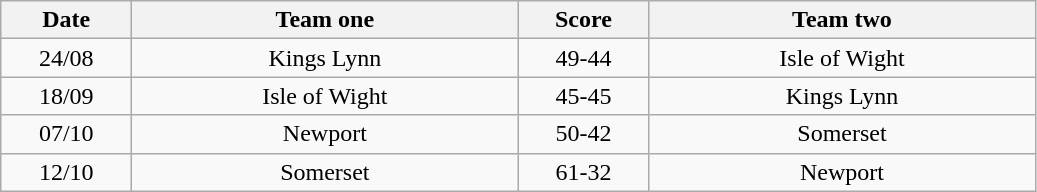<table class="wikitable" style="text-align: center">
<tr>
<th width=80>Date</th>
<th width=250>Team one</th>
<th width=80>Score</th>
<th width=250>Team two</th>
</tr>
<tr>
<td>24/08</td>
<td>Kings Lynn</td>
<td>49-44</td>
<td>Isle of Wight</td>
</tr>
<tr>
<td>18/09</td>
<td>Isle of Wight</td>
<td>45-45</td>
<td>Kings Lynn</td>
</tr>
<tr>
<td>07/10</td>
<td>Newport</td>
<td>50-42</td>
<td>Somerset</td>
</tr>
<tr>
<td>12/10</td>
<td>Somerset</td>
<td>61-32</td>
<td>Newport</td>
</tr>
</table>
